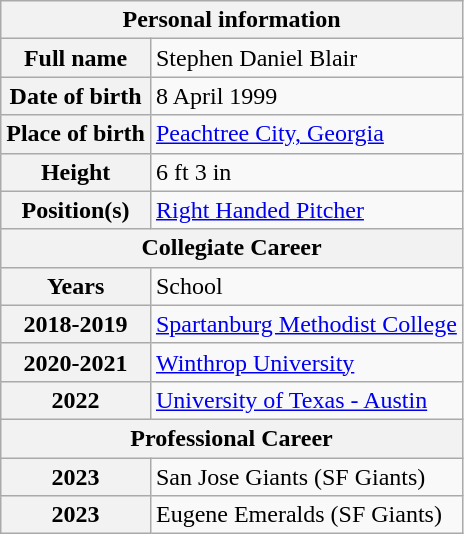<table class="wikitable">
<tr>
<th colspan="2">Personal information</th>
</tr>
<tr>
<th>Full name</th>
<td>Stephen Daniel Blair</td>
</tr>
<tr>
<th>Date of birth</th>
<td>8 April 1999</td>
</tr>
<tr>
<th>Place of birth</th>
<td><a href='#'>Peachtree City, Georgia</a></td>
</tr>
<tr>
<th>Height</th>
<td>6 ft 3 in</td>
</tr>
<tr>
<th>Position(s)</th>
<td><a href='#'>Right Handed Pitcher</a></td>
</tr>
<tr>
<th colspan="2">Collegiate Career</th>
</tr>
<tr>
<th>Years</th>
<td>School</td>
</tr>
<tr>
<th>2018-2019</th>
<td><a href='#'>Spartanburg Methodist College</a></td>
</tr>
<tr>
<th>2020-2021</th>
<td><a href='#'>Winthrop University</a></td>
</tr>
<tr>
<th>2022</th>
<td><a href='#'>University of Texas - Austin</a></td>
</tr>
<tr>
<th colspan="2">Professional Career</th>
</tr>
<tr>
<th>2023</th>
<td>San Jose Giants (SF Giants)</td>
</tr>
<tr>
<th>2023</th>
<td>Eugene Emeralds (SF Giants)</td>
</tr>
</table>
